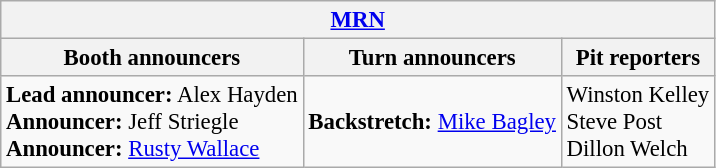<table class="wikitable" style="font-size: 95%">
<tr>
<th colspan="3"><a href='#'>MRN</a></th>
</tr>
<tr>
<th>Booth announcers</th>
<th>Turn announcers</th>
<th>Pit reporters</th>
</tr>
<tr>
<td><strong>Lead announcer:</strong> Alex Hayden<br><strong>Announcer:</strong> Jeff Striegle<br><strong>Announcer:</strong> <a href='#'>Rusty Wallace</a></td>
<td><strong>Backstretch:</strong> <a href='#'>Mike Bagley</a></td>
<td>Winston Kelley<br>Steve Post<br>Dillon Welch</td>
</tr>
</table>
